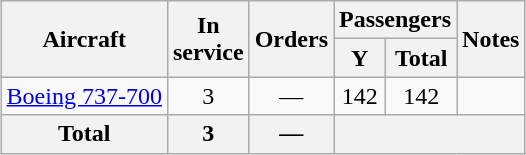<table class="wikitable" style="margin:0.5em auto; text-align:center">
<tr>
<th rowspan=2>Aircraft</th>
<th rowspan=2>In<br>service</th>
<th rowspan=2>Orders</th>
<th colspan=2>Passengers</th>
<th rowspan=2>Notes</th>
</tr>
<tr>
<th><abbr>Y</abbr></th>
<th>Total</th>
</tr>
<tr>
<td><a href='#'>Boeing 737-700</a></td>
<td>3</td>
<td>—</td>
<td>142</td>
<td>142</td>
<td></td>
</tr>
<tr>
<th>Total</th>
<th>3</th>
<th>—</th>
<th colspan=4></th>
</tr>
</table>
